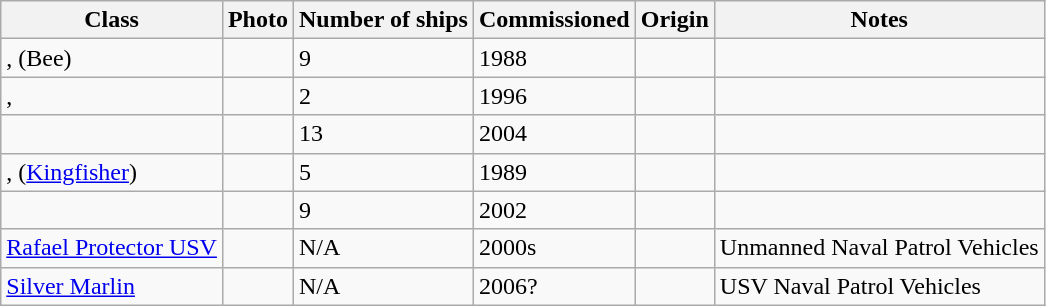<table class="wikitable" "width:100%;">
<tr>
<th>Class</th>
<th>Photo</th>
<th>Number of ships</th>
<th>Commissioned</th>
<th>Origin</th>
<th>Notes</th>
</tr>
<tr>
<td>,  (Bee)</td>
<td></td>
<td>9</td>
<td>1988</td>
<td></td>
<td></td>
</tr>
<tr>
<td>, </td>
<td></td>
<td>2</td>
<td>1996</td>
<td></td>
<td></td>
</tr>
<tr>
<td></td>
<td></td>
<td>13</td>
<td>2004</td>
<td></td>
<td></td>
</tr>
<tr>
<td>,  (<a href='#'>Kingfisher</a>)</td>
<td></td>
<td>5</td>
<td>1989</td>
<td></td>
<td></td>
</tr>
<tr>
<td></td>
<td></td>
<td>9</td>
<td>2002</td>
<td></td>
<td></td>
</tr>
<tr>
<td><a href='#'>Rafael Protector USV</a></td>
<td></td>
<td>N/A</td>
<td>2000s</td>
<td></td>
<td>Unmanned Naval Patrol Vehicles</td>
</tr>
<tr>
<td><a href='#'>Silver Marlin</a></td>
<td></td>
<td>N/A</td>
<td>2006?</td>
<td></td>
<td>USV Naval Patrol Vehicles</td>
</tr>
</table>
